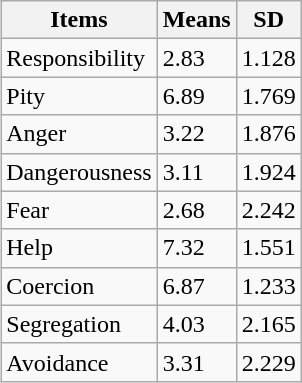<table class="wikitable" align="right">
<tr>
<th>Items</th>
<th>Means</th>
<th>SD</th>
</tr>
<tr>
<td>Responsibility</td>
<td>2.83</td>
<td>1.128</td>
</tr>
<tr>
<td>Pity</td>
<td>6.89</td>
<td>1.769</td>
</tr>
<tr>
<td>Anger</td>
<td>3.22</td>
<td>1.876</td>
</tr>
<tr>
<td>Dangerousness</td>
<td>3.11</td>
<td>1.924</td>
</tr>
<tr>
<td>Fear</td>
<td>2.68</td>
<td>2.242</td>
</tr>
<tr>
<td>Help</td>
<td>7.32</td>
<td>1.551</td>
</tr>
<tr>
<td>Coercion</td>
<td>6.87</td>
<td>1.233</td>
</tr>
<tr>
<td>Segregation</td>
<td>4.03</td>
<td>2.165</td>
</tr>
<tr>
<td>Avoidance</td>
<td>3.31</td>
<td>2.229</td>
</tr>
</table>
